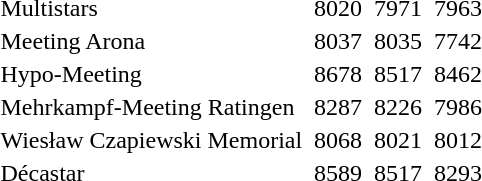<table>
<tr>
<td>Multistars</td>
<td></td>
<td>8020</td>
<td></td>
<td>7971</td>
<td></td>
<td>7963</td>
</tr>
<tr>
<td>Meeting Arona</td>
<td></td>
<td>8037</td>
<td></td>
<td>8035</td>
<td></td>
<td>7742</td>
</tr>
<tr>
<td>Hypo-Meeting</td>
<td></td>
<td>8678</td>
<td></td>
<td>8517</td>
<td></td>
<td>8462</td>
</tr>
<tr>
<td>Mehrkampf-Meeting Ratingen</td>
<td></td>
<td>8287</td>
<td></td>
<td>8226</td>
<td></td>
<td>7986</td>
</tr>
<tr>
<td>Wiesław Czapiewski Memorial</td>
<td></td>
<td>8068</td>
<td></td>
<td>8021</td>
<td></td>
<td>8012</td>
</tr>
<tr>
<td>Décastar</td>
<td></td>
<td>8589</td>
<td></td>
<td>8517</td>
<td></td>
<td>8293</td>
</tr>
<tr>
</tr>
</table>
